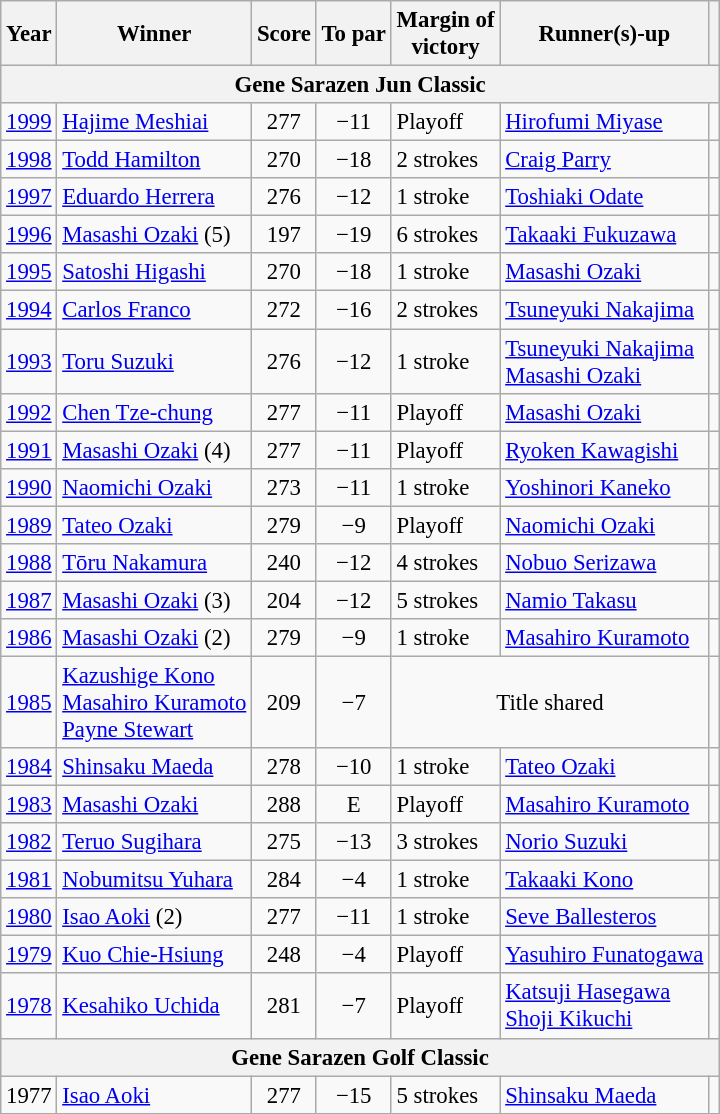<table class=wikitable style="font-size:95%">
<tr>
<th>Year</th>
<th>Winner</th>
<th>Score</th>
<th>To par</th>
<th>Margin of<br>victory</th>
<th>Runner(s)-up</th>
<th></th>
</tr>
<tr>
<th colspan=7>Gene Sarazen Jun Classic</th>
</tr>
<tr>
<td><a href='#'>1999</a></td>
<td> <a href='#'>Hajime Meshiai</a></td>
<td align=center>277</td>
<td align=center>−11</td>
<td>Playoff</td>
<td> <a href='#'>Hirofumi Miyase</a></td>
<td></td>
</tr>
<tr>
<td><a href='#'>1998</a></td>
<td> <a href='#'>Todd Hamilton</a></td>
<td align=center>270</td>
<td align=center>−18</td>
<td>2 strokes</td>
<td> <a href='#'>Craig Parry</a></td>
<td></td>
</tr>
<tr>
<td><a href='#'>1997</a></td>
<td> <a href='#'>Eduardo Herrera</a></td>
<td align=center>276</td>
<td align=center>−12</td>
<td>1 stroke</td>
<td> <a href='#'>Toshiaki Odate</a></td>
<td></td>
</tr>
<tr>
<td><a href='#'>1996</a></td>
<td> <a href='#'>Masashi Ozaki</a> (5)</td>
<td align=center>197</td>
<td align=center>−19</td>
<td>6 strokes</td>
<td> <a href='#'>Takaaki Fukuzawa</a></td>
<td></td>
</tr>
<tr>
<td><a href='#'>1995</a></td>
<td> <a href='#'>Satoshi Higashi</a></td>
<td align=center>270</td>
<td align=center>−18</td>
<td>1 stroke</td>
<td> <a href='#'>Masashi Ozaki</a></td>
<td></td>
</tr>
<tr>
<td><a href='#'>1994</a></td>
<td> <a href='#'>Carlos Franco</a></td>
<td align=center>272</td>
<td align=center>−16</td>
<td>2 strokes</td>
<td> <a href='#'>Tsuneyuki Nakajima</a></td>
<td></td>
</tr>
<tr>
<td><a href='#'>1993</a></td>
<td> <a href='#'>Toru Suzuki</a></td>
<td align=center>276</td>
<td align=center>−12</td>
<td>1 stroke</td>
<td> <a href='#'>Tsuneyuki Nakajima</a><br> <a href='#'>Masashi Ozaki</a></td>
<td></td>
</tr>
<tr>
<td><a href='#'>1992</a></td>
<td> <a href='#'>Chen Tze-chung</a></td>
<td align=center>277</td>
<td align=center>−11</td>
<td>Playoff</td>
<td> <a href='#'>Masashi Ozaki</a></td>
<td></td>
</tr>
<tr>
<td><a href='#'>1991</a></td>
<td> <a href='#'>Masashi Ozaki</a> (4)</td>
<td align=center>277</td>
<td align=center>−11</td>
<td>Playoff</td>
<td> <a href='#'>Ryoken Kawagishi</a></td>
<td></td>
</tr>
<tr>
<td><a href='#'>1990</a></td>
<td> <a href='#'>Naomichi Ozaki</a></td>
<td align=center>273</td>
<td align=center>−11</td>
<td>1 stroke</td>
<td> <a href='#'>Yoshinori Kaneko</a></td>
<td></td>
</tr>
<tr>
<td><a href='#'>1989</a></td>
<td> <a href='#'>Tateo Ozaki</a></td>
<td align=center>279</td>
<td align=center>−9</td>
<td>Playoff</td>
<td> <a href='#'>Naomichi Ozaki</a></td>
<td></td>
</tr>
<tr>
<td><a href='#'>1988</a></td>
<td> <a href='#'>Tōru Nakamura</a></td>
<td align=center>240</td>
<td align=center>−12</td>
<td>4 strokes</td>
<td> <a href='#'>Nobuo Serizawa</a></td>
<td></td>
</tr>
<tr>
<td><a href='#'>1987</a></td>
<td> <a href='#'>Masashi Ozaki</a> (3)</td>
<td align=center>204</td>
<td align=center>−12</td>
<td>5 strokes</td>
<td> <a href='#'>Namio Takasu</a></td>
<td></td>
</tr>
<tr>
<td><a href='#'>1986</a></td>
<td> <a href='#'>Masashi Ozaki</a> (2)</td>
<td align=center>279</td>
<td align=center>−9</td>
<td>1 stroke</td>
<td> <a href='#'>Masahiro Kuramoto</a></td>
<td></td>
</tr>
<tr>
<td><a href='#'>1985</a></td>
<td> <a href='#'>Kazushige Kono</a><br> <a href='#'>Masahiro Kuramoto</a><br> <a href='#'>Payne Stewart</a></td>
<td align=center>209</td>
<td align=center>−7</td>
<td colspan=2 align=center>Title shared</td>
<td></td>
</tr>
<tr>
<td><a href='#'>1984</a></td>
<td> <a href='#'>Shinsaku Maeda</a></td>
<td align=center>278</td>
<td align=center>−10</td>
<td>1 stroke</td>
<td> <a href='#'>Tateo Ozaki</a></td>
<td></td>
</tr>
<tr>
<td><a href='#'>1983</a></td>
<td> <a href='#'>Masashi Ozaki</a></td>
<td align=center>288</td>
<td align=center>E</td>
<td>Playoff</td>
<td> <a href='#'>Masahiro Kuramoto</a></td>
<td></td>
</tr>
<tr>
<td><a href='#'>1982</a></td>
<td> <a href='#'>Teruo Sugihara</a></td>
<td align=center>275</td>
<td align=center>−13</td>
<td>3 strokes</td>
<td> <a href='#'>Norio Suzuki</a></td>
<td></td>
</tr>
<tr>
<td><a href='#'>1981</a></td>
<td> <a href='#'>Nobumitsu Yuhara</a></td>
<td align=center>284</td>
<td align=center>−4</td>
<td>1 stroke</td>
<td> <a href='#'>Takaaki Kono</a></td>
<td></td>
</tr>
<tr>
<td><a href='#'>1980</a></td>
<td> <a href='#'>Isao Aoki</a> (2)</td>
<td align=center>277</td>
<td align=center>−11</td>
<td>1 stroke</td>
<td> <a href='#'>Seve Ballesteros</a></td>
<td></td>
</tr>
<tr>
<td><a href='#'>1979</a></td>
<td> <a href='#'>Kuo Chie-Hsiung</a></td>
<td align=center>248</td>
<td align=center>−4</td>
<td>Playoff</td>
<td> <a href='#'>Yasuhiro Funatogawa</a></td>
<td></td>
</tr>
<tr>
<td><a href='#'>1978</a></td>
<td> <a href='#'>Kesahiko Uchida</a></td>
<td align=center>281</td>
<td align=center>−7</td>
<td>Playoff</td>
<td> <a href='#'>Katsuji Hasegawa</a><br> <a href='#'>Shoji Kikuchi</a></td>
<td></td>
</tr>
<tr>
<th colspan=7>Gene Sarazen Golf Classic</th>
</tr>
<tr>
<td>1977</td>
<td> <a href='#'>Isao Aoki</a></td>
<td align=center>277</td>
<td align=center>−15</td>
<td>5 strokes</td>
<td> <a href='#'>Shinsaku Maeda</a></td>
<td></td>
</tr>
</table>
